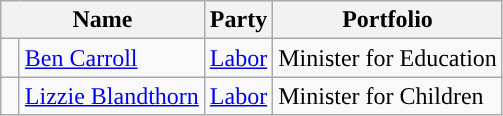<table class="wikitable">
<tr>
<th colspan="2">Name</th>
<th>Party</th>
<th>Portfolio</th>
</tr>
<tr>
<td width=5px style="color:inherit;background:"></td>
<td><a href='#'>Ben Carroll</a></td>
<td><a href='#'>Labor</a></td>
<td>Minister for Education</td>
</tr>
<tr>
<td width=5px style="color:inherit;background:"></td>
<td><a href='#'>Lizzie Blandthorn</a></td>
<td><a href='#'>Labor</a></td>
<td>Minister for Children</td>
</tr>
</table>
